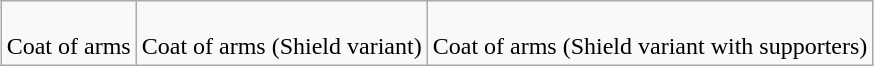<table class="wikitable" style="margin:1em auto; text-align:center;">
<tr>
<td><br> Coat of arms</td>
<td><br> Coat of arms (Shield variant)</td>
<td><br> Coat of arms (Shield variant with supporters)</td>
</tr>
</table>
